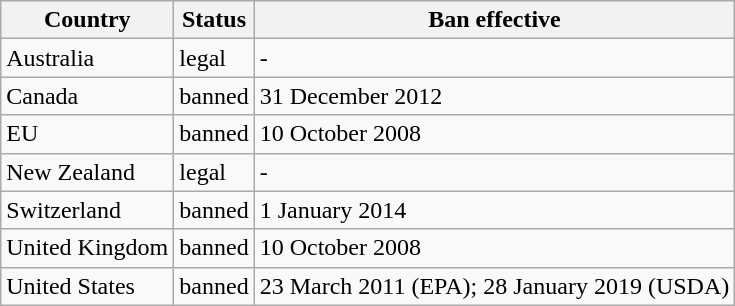<table class="wikitable">
<tr>
<th>Country</th>
<th>Status</th>
<th>Ban effective</th>
</tr>
<tr>
<td>Australia</td>
<td>legal</td>
<td>-</td>
</tr>
<tr>
<td>Canada</td>
<td>banned</td>
<td>31 December 2012</td>
</tr>
<tr>
<td>EU</td>
<td>banned</td>
<td>10 October 2008</td>
</tr>
<tr>
<td>New Zealand</td>
<td>legal</td>
<td>-</td>
</tr>
<tr>
<td>Switzerland</td>
<td>banned</td>
<td>1 January 2014</td>
</tr>
<tr>
<td>United Kingdom</td>
<td>banned</td>
<td>10 October 2008</td>
</tr>
<tr>
<td>United States</td>
<td>banned</td>
<td>23 March 2011 (EPA); 28 January 2019 (USDA)</td>
</tr>
</table>
